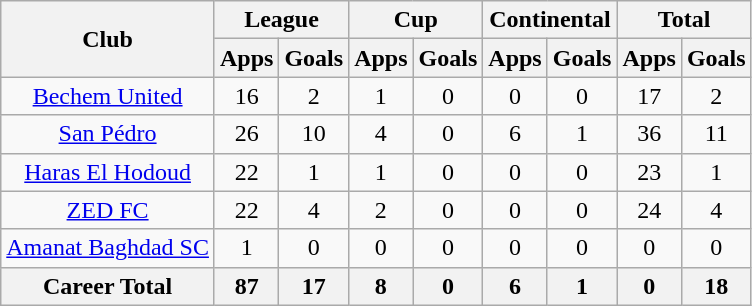<table class="wikitable" style="text-align:center">
<tr>
<th rowspan="2">Club</th>
<th colspan="2">League</th>
<th colspan="2">Cup</th>
<th colspan="2">Continental</th>
<th colspan="2">Total</th>
</tr>
<tr>
<th>Apps</th>
<th>Goals</th>
<th>Apps</th>
<th>Goals</th>
<th>Apps</th>
<th>Goals</th>
<th>Apps</th>
<th>Goals</th>
</tr>
<tr>
<td rowspan="1"><a href='#'>Bechem United</a></td>
<td>16</td>
<td>2</td>
<td>1</td>
<td>0</td>
<td>0</td>
<td>0</td>
<td>17</td>
<td>2</td>
</tr>
<tr>
<td rowspan="1"><a href='#'>San Pédro</a></td>
<td>26</td>
<td>10</td>
<td>4</td>
<td>0</td>
<td>6</td>
<td>1</td>
<td>36</td>
<td>11</td>
</tr>
<tr>
<td rowspan="1"><a href='#'>Haras El Hodoud</a></td>
<td>22</td>
<td>1</td>
<td>1</td>
<td>0</td>
<td>0</td>
<td>0</td>
<td>23</td>
<td>1</td>
</tr>
<tr>
<td rowspan="1"><a href='#'>ZED FC</a></td>
<td>22</td>
<td>4</td>
<td>2</td>
<td>0</td>
<td>0</td>
<td>0</td>
<td>24</td>
<td>4</td>
</tr>
<tr>
<td rowspan="1"><a href='#'>Amanat Baghdad SC</a></td>
<td>1</td>
<td>0</td>
<td>0</td>
<td>0</td>
<td>0</td>
<td>0</td>
<td>0</td>
<td>0</td>
</tr>
<tr>
<th>Career Total</th>
<th>87</th>
<th>17</th>
<th>8</th>
<th>0</th>
<th>6</th>
<th>1</th>
<th>0</th>
<th>18</th>
</tr>
</table>
